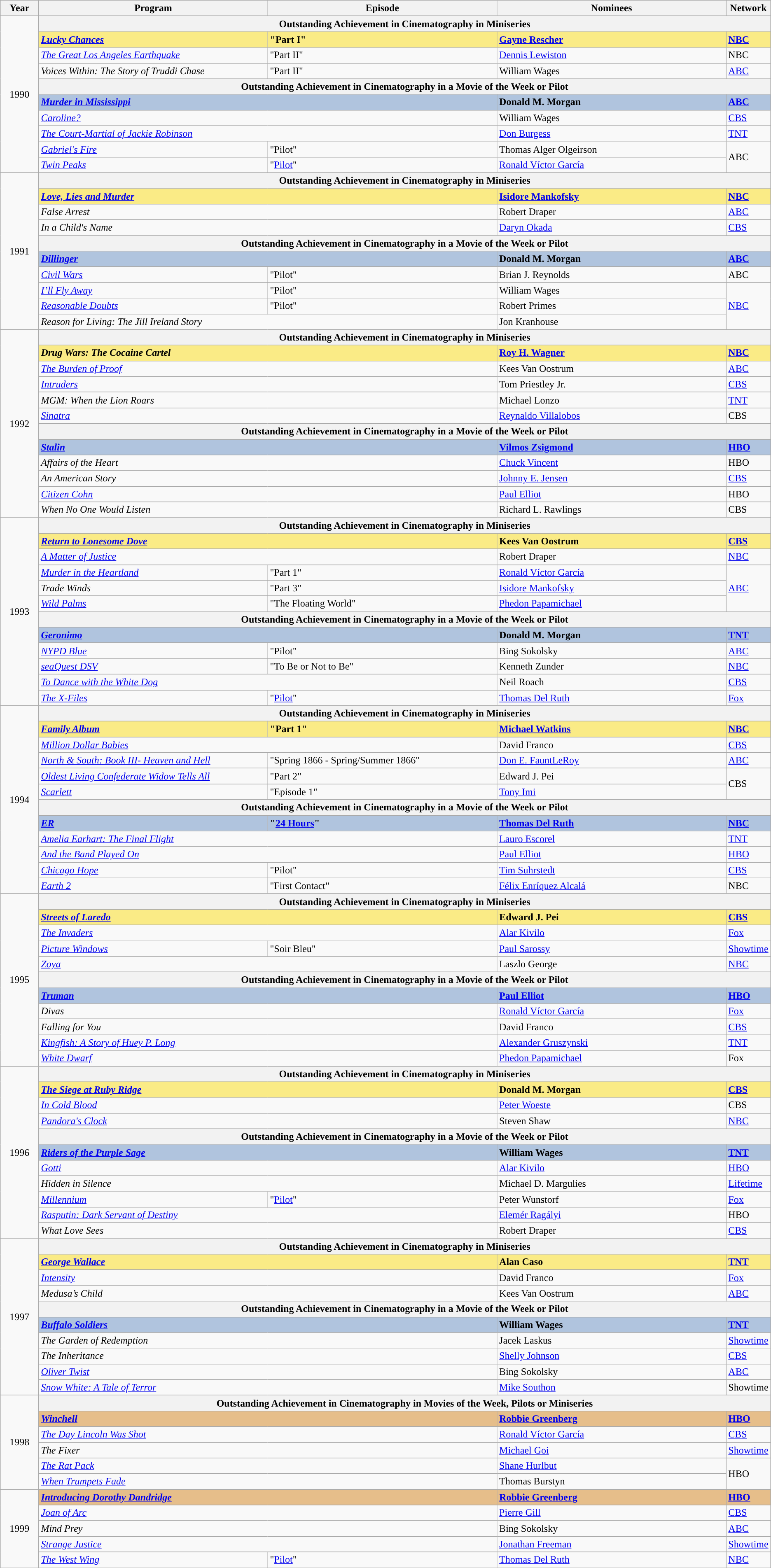<table class="wikitable">
<tr>
<th width="5%">Year</th>
<th width="30%">Program</th>
<th width="30%">Episode</th>
<th width="30%">Nominees</th>
<th width="5%">Network</th>
</tr>
<tr>
<td rowspan="10" style="text-align:center;">1990<br></td>
<th colspan="4">Outstanding Achievement in Cinematography in Miniseries</th>
</tr>
<tr style="background:#FAEB86;">
<td><strong><em><a href='#'>Lucky Chances</a></em></strong></td>
<td><strong>"Part I"</strong></td>
<td><strong><a href='#'>Gayne Rescher</a></strong></td>
<td><strong><a href='#'>NBC</a></strong></td>
</tr>
<tr>
<td><em><a href='#'>The Great Los Angeles Earthquake</a></em></td>
<td>"Part II"</td>
<td><a href='#'>Dennis Lewiston</a></td>
<td>NBC</td>
</tr>
<tr>
<td><em>Voices Within: The Story of Truddi Chase</em></td>
<td>"Part II"</td>
<td>William Wages</td>
<td><a href='#'>ABC</a></td>
</tr>
<tr>
<th colspan="4">Outstanding Achievement in Cinematography in a Movie of the Week or Pilot</th>
</tr>
<tr style="background:#B0C4DE;">
<td colspan="2"><strong><em><a href='#'>Murder in Mississippi</a></em></strong></td>
<td><strong>Donald M. Morgan</strong></td>
<td><strong><a href='#'>ABC</a></strong></td>
</tr>
<tr>
<td colspan="2"><em><a href='#'>Caroline?</a></em></td>
<td>William Wages</td>
<td><a href='#'>CBS</a></td>
</tr>
<tr>
<td colspan="2"><em><a href='#'>The Court-Martial of Jackie Robinson</a></em></td>
<td><a href='#'>Don Burgess</a></td>
<td><a href='#'>TNT</a></td>
</tr>
<tr>
<td><em><a href='#'>Gabriel's Fire</a></em></td>
<td>"Pilot"</td>
<td>Thomas Alger Olgeirson</td>
<td rowspan="2">ABC</td>
</tr>
<tr>
<td><em><a href='#'>Twin Peaks</a></em></td>
<td>"<a href='#'>Pilot</a>"</td>
<td><a href='#'>Ronald Víctor García</a></td>
</tr>
<tr>
<td rowspan="10" style="text-align:center;">1991<br></td>
<th colspan="4">Outstanding Achievement in Cinematography in Miniseries</th>
</tr>
<tr style="background:#FAEB86;">
<td colspan="2"><strong><em><a href='#'>Love, Lies and Murder</a></em></strong></td>
<td><strong><a href='#'>Isidore Mankofsky</a></strong></td>
<td><strong><a href='#'>NBC</a></strong></td>
</tr>
<tr>
<td colspan="2"><em>False Arrest</em></td>
<td>Robert Draper</td>
<td><a href='#'>ABC</a></td>
</tr>
<tr>
<td colspan="2"><em>In a Child's Name</em></td>
<td><a href='#'>Daryn Okada</a></td>
<td><a href='#'>CBS</a></td>
</tr>
<tr>
<th colspan="4">Outstanding Achievement in Cinematography in a Movie of the Week or Pilot</th>
</tr>
<tr style="background:#B0C4DE;">
<td colspan="2"><strong><em><a href='#'>Dillinger</a></em></strong></td>
<td><strong>Donald M. Morgan</strong></td>
<td><strong><a href='#'>ABC</a></strong></td>
</tr>
<tr>
<td><em><a href='#'>Civil Wars</a></em></td>
<td>"Pilot"</td>
<td>Brian J. Reynolds</td>
<td>ABC</td>
</tr>
<tr>
<td><em><a href='#'>I’ll Fly Away</a></em></td>
<td>"Pilot"</td>
<td>William Wages</td>
<td rowspan="3"><a href='#'>NBC</a></td>
</tr>
<tr>
<td><em><a href='#'>Reasonable Doubts</a></em></td>
<td>"Pilot"</td>
<td>Robert Primes</td>
</tr>
<tr>
<td colspan="2"><em>Reason for Living: The Jill Ireland Story</em></td>
<td>Jon Kranhouse</td>
</tr>
<tr>
<td rowspan="12" style="text-align:center;">1992<br></td>
<th colspan="4">Outstanding Achievement in Cinematography in Miniseries</th>
</tr>
<tr style="background:#FAEB86;">
<td colspan="2"><strong><em>Drug Wars: The Cocaine Cartel</em></strong></td>
<td><strong><a href='#'>Roy H. Wagner</a></strong></td>
<td><strong><a href='#'>NBC</a></strong></td>
</tr>
<tr>
<td colspan="2"><em><a href='#'>The Burden of Proof</a></em></td>
<td>Kees Van Oostrum</td>
<td><a href='#'>ABC</a></td>
</tr>
<tr>
<td colspan="2"><em><a href='#'>Intruders</a></em></td>
<td>Tom Priestley Jr.</td>
<td><a href='#'>CBS</a></td>
</tr>
<tr>
<td colspan="2"><em>MGM: When the Lion Roars</em></td>
<td>Michael Lonzo</td>
<td><a href='#'>TNT</a></td>
</tr>
<tr>
<td colspan="2"><em><a href='#'>Sinatra</a></em></td>
<td><a href='#'>Reynaldo Villalobos</a></td>
<td>CBS</td>
</tr>
<tr>
<th colspan="4">Outstanding Achievement in Cinematography in a Movie of the Week or Pilot</th>
</tr>
<tr style="background:#B0C4DE;">
<td colspan="2"><strong><em><a href='#'>Stalin</a></em></strong></td>
<td><strong><a href='#'>Vilmos Zsigmond</a></strong></td>
<td><strong><a href='#'>HBO</a></strong></td>
</tr>
<tr>
<td colspan="2"><em>Affairs of the Heart</em></td>
<td><a href='#'>Chuck Vincent</a></td>
<td>HBO</td>
</tr>
<tr>
<td colspan="2"><em>An American Story</em></td>
<td><a href='#'>Johnny E. Jensen</a></td>
<td><a href='#'>CBS</a></td>
</tr>
<tr>
<td colspan="2"><em><a href='#'>Citizen Cohn</a></em></td>
<td><a href='#'>Paul Elliot</a></td>
<td>HBO</td>
</tr>
<tr>
<td colspan="2"><em>When No One Would Listen</em></td>
<td>Richard L. Rawlings</td>
<td>CBS</td>
</tr>
<tr>
<td rowspan="12" style="text-align:center;">1993<br></td>
<th colspan="4">Outstanding Achievement in Cinematography in Miniseries</th>
</tr>
<tr style="background:#FAEB86;">
<td colspan="2"><strong><em><a href='#'>Return to Lonesome Dove</a></em></strong></td>
<td><strong>Kees Van Oostrum</strong></td>
<td><strong><a href='#'>CBS</a></strong></td>
</tr>
<tr>
<td colspan="2"><em><a href='#'>A Matter of Justice</a></em></td>
<td>Robert Draper</td>
<td><a href='#'>NBC</a></td>
</tr>
<tr>
<td><em><a href='#'>Murder in the Heartland</a></em></td>
<td>"Part 1"</td>
<td><a href='#'>Ronald Víctor García</a></td>
<td rowspan="3"><a href='#'>ABC</a></td>
</tr>
<tr>
<td><em>Trade Winds</em></td>
<td>"Part 3"</td>
<td><a href='#'>Isidore Mankofsky</a></td>
</tr>
<tr>
<td><em><a href='#'>Wild Palms</a></em></td>
<td>"The Floating World"</td>
<td><a href='#'>Phedon Papamichael</a></td>
</tr>
<tr>
<th colspan="4">Outstanding Achievement in Cinematography in a Movie of the Week or Pilot</th>
</tr>
<tr style="background:#B0C4DE;">
<td colspan="2"><strong><em><a href='#'>Geronimo</a></em></strong></td>
<td><strong>Donald M. Morgan</strong></td>
<td><strong><a href='#'>TNT</a></strong></td>
</tr>
<tr>
<td><em><a href='#'>NYPD Blue</a></em></td>
<td>"Pilot"</td>
<td>Bing Sokolsky</td>
<td><a href='#'>ABC</a></td>
</tr>
<tr>
<td><em><a href='#'>seaQuest DSV</a></em></td>
<td>"To Be or Not to Be"</td>
<td>Kenneth Zunder</td>
<td><a href='#'>NBC</a></td>
</tr>
<tr>
<td colspan="2"><em><a href='#'>To Dance with the White Dog</a></em></td>
<td>Neil Roach</td>
<td><a href='#'>CBS</a></td>
</tr>
<tr>
<td><em><a href='#'>The X-Files</a></em></td>
<td>"<a href='#'>Pilot</a>"</td>
<td><a href='#'>Thomas Del Ruth</a></td>
<td><a href='#'>Fox</a></td>
</tr>
<tr>
<td rowspan="12" style="text-align:center;">1994<br></td>
<th colspan="4">Outstanding Achievement in Cinematography in Miniseries</th>
</tr>
<tr style="background:#FAEB86;">
<td><strong><em><a href='#'>Family Album</a></em></strong></td>
<td><strong>"Part 1"</strong></td>
<td><strong><a href='#'>Michael Watkins</a></strong></td>
<td><strong><a href='#'>NBC</a></strong></td>
</tr>
<tr>
<td colspan="2"><em><a href='#'>Million Dollar Babies</a></em></td>
<td>David Franco</td>
<td><a href='#'>CBS</a></td>
</tr>
<tr>
<td><em><a href='#'>North & South: Book III- Heaven and Hell</a></em></td>
<td>"Spring 1866 - Spring/Summer 1866"</td>
<td><a href='#'>Don E. FauntLeRoy</a></td>
<td><a href='#'>ABC</a></td>
</tr>
<tr>
<td><em><a href='#'>Oldest Living Confederate Widow Tells All</a></em></td>
<td>"Part 2"</td>
<td>Edward J. Pei</td>
<td rowspan="2">CBS</td>
</tr>
<tr>
<td><em><a href='#'>Scarlett</a></em></td>
<td>"Episode 1"</td>
<td><a href='#'>Tony Imi</a></td>
</tr>
<tr>
<th colspan="4">Outstanding Achievement in Cinematography in a Movie of the Week or Pilot</th>
</tr>
<tr style="background:#B0C4DE;">
<td><strong><em><a href='#'>ER</a></em></strong></td>
<td><strong>"<a href='#'>24 Hours</a>"</strong></td>
<td><strong><a href='#'>Thomas Del Ruth</a></strong></td>
<td><strong><a href='#'>NBC</a></strong></td>
</tr>
<tr>
<td colspan="2"><em><a href='#'>Amelia Earhart: The Final Flight</a></em></td>
<td><a href='#'>Lauro Escorel</a></td>
<td><a href='#'>TNT</a></td>
</tr>
<tr>
<td colspan="2"><em><a href='#'>And the Band Played On</a></em></td>
<td><a href='#'>Paul Elliot</a></td>
<td><a href='#'>HBO</a></td>
</tr>
<tr>
<td><em><a href='#'>Chicago Hope</a></em></td>
<td>"Pilot"</td>
<td><a href='#'>Tim Suhrstedt</a></td>
<td><a href='#'>CBS</a></td>
</tr>
<tr>
<td><em><a href='#'>Earth 2</a></em></td>
<td>"First Contact"</td>
<td><a href='#'>Félix Enríquez Alcalá</a></td>
<td>NBC</td>
</tr>
<tr>
<td rowspan="11" style="text-align:center;">1995<br></td>
<th colspan="4">Outstanding Achievement in Cinematography in Miniseries</th>
</tr>
<tr style="background:#FAEB86;">
<td colspan="2"><strong><em><a href='#'>Streets of Laredo</a></em></strong></td>
<td><strong>Edward J. Pei</strong></td>
<td><strong><a href='#'>CBS</a></strong></td>
</tr>
<tr>
<td colspan="2"><em><a href='#'>The Invaders</a></em></td>
<td><a href='#'>Alar Kivilo</a></td>
<td><a href='#'>Fox</a></td>
</tr>
<tr>
<td><em><a href='#'>Picture Windows</a></em></td>
<td>"Soir Bleu"</td>
<td><a href='#'>Paul Sarossy</a></td>
<td><a href='#'>Showtime</a></td>
</tr>
<tr>
<td colspan="2"><em><a href='#'>Zoya</a></em></td>
<td>Laszlo George</td>
<td><a href='#'>NBC</a></td>
</tr>
<tr>
<th colspan="4">Outstanding Achievement in Cinematography in a Movie of the Week or Pilot</th>
</tr>
<tr style="background:#B0C4DE;">
<td colspan="2"><strong><em><a href='#'>Truman</a></em></strong></td>
<td><strong><a href='#'>Paul Elliot</a></strong></td>
<td><strong><a href='#'>HBO</a></strong></td>
</tr>
<tr>
<td colspan="2"><em>Divas</em></td>
<td><a href='#'>Ronald Víctor García</a></td>
<td><a href='#'>Fox</a></td>
</tr>
<tr>
<td colspan="2"><em>Falling for You</em></td>
<td>David Franco</td>
<td><a href='#'>CBS</a></td>
</tr>
<tr>
<td colspan="2"><em><a href='#'>Kingfish: A Story of Huey P. Long</a></em></td>
<td><a href='#'>Alexander Gruszynski</a></td>
<td><a href='#'>TNT</a></td>
</tr>
<tr>
<td colspan="2"><em><a href='#'>White Dwarf</a></em></td>
<td><a href='#'>Phedon Papamichael</a></td>
<td>Fox</td>
</tr>
<tr>
<td rowspan="11" style="text-align:center;">1996<br></td>
<th colspan="4">Outstanding Achievement in Cinematography in Miniseries</th>
</tr>
<tr style="background:#FAEB86;">
<td colspan="2"><strong><em><a href='#'>The Siege at Ruby Ridge</a></em></strong></td>
<td><strong>Donald M. Morgan</strong></td>
<td><strong><a href='#'>CBS</a></strong></td>
</tr>
<tr>
<td colspan="2"><em><a href='#'>In Cold Blood</a></em></td>
<td><a href='#'>Peter Woeste</a></td>
<td>CBS</td>
</tr>
<tr>
<td colspan="2"><em><a href='#'>Pandora's Clock</a></em></td>
<td>Steven Shaw</td>
<td><a href='#'>NBC</a></td>
</tr>
<tr>
<th colspan="4">Outstanding Achievement in Cinematography in a Movie of the Week or Pilot</th>
</tr>
<tr style="background:#B0C4DE;">
<td colspan="2"><strong><em><a href='#'>Riders of the Purple Sage</a></em></strong></td>
<td><strong>William Wages</strong></td>
<td><strong><a href='#'>TNT</a></strong></td>
</tr>
<tr>
<td colspan="2"><em><a href='#'>Gotti</a></em></td>
<td><a href='#'>Alar Kivilo</a></td>
<td><a href='#'>HBO</a></td>
</tr>
<tr>
<td colspan="2"><em>Hidden in Silence</em></td>
<td>Michael D. Margulies</td>
<td><a href='#'>Lifetime</a></td>
</tr>
<tr>
<td><em><a href='#'>Millennium</a></em></td>
<td>"<a href='#'>Pilot</a>"</td>
<td>Peter Wunstorf</td>
<td><a href='#'>Fox</a></td>
</tr>
<tr>
<td colspan="2"><em><a href='#'>Rasputin: Dark Servant of Destiny</a></em></td>
<td><a href='#'>Elemér Ragályi</a></td>
<td>HBO</td>
</tr>
<tr>
<td colspan="2"><em>What Love Sees</em></td>
<td>Robert Draper</td>
<td><a href='#'>CBS</a></td>
</tr>
<tr>
<td rowspan="10" style="text-align:center;">1997<br></td>
<th colspan="4">Outstanding Achievement in Cinematography in Miniseries</th>
</tr>
<tr style="background:#FAEB86;">
<td colspan="2"><strong><em><a href='#'>George Wallace</a></em></strong></td>
<td><strong>Alan Caso</strong></td>
<td><strong><a href='#'>TNT</a></strong></td>
</tr>
<tr>
<td colspan="2"><em><a href='#'>Intensity</a></em></td>
<td>David Franco</td>
<td><a href='#'>Fox</a></td>
</tr>
<tr>
<td colspan="2"><em>Medusa’s Child</em></td>
<td>Kees Van Oostrum</td>
<td><a href='#'>ABC</a></td>
</tr>
<tr>
<th colspan="4">Outstanding Achievement in Cinematography in a Movie of the Week or Pilot</th>
</tr>
<tr style="background:#B0C4DE;">
<td colspan="2"><strong><em><a href='#'>Buffalo Soldiers</a></em></strong></td>
<td><strong>William Wages</strong></td>
<td><strong><a href='#'>TNT</a></strong></td>
</tr>
<tr>
<td colspan="2"><em>The Garden of Redemption</em></td>
<td>Jacek Laskus</td>
<td><a href='#'>Showtime</a></td>
</tr>
<tr>
<td colspan="2"><em>The Inheritance</em></td>
<td><a href='#'>Shelly Johnson</a></td>
<td><a href='#'>CBS</a></td>
</tr>
<tr>
<td colspan="2"><em><a href='#'>Oliver Twist</a></em></td>
<td>Bing Sokolsky</td>
<td><a href='#'>ABC</a></td>
</tr>
<tr>
<td colspan="2"><em><a href='#'>Snow White: A Tale of Terror</a></em></td>
<td><a href='#'>Mike Southon</a></td>
<td>Showtime</td>
</tr>
<tr>
<td rowspan="6" style="text-align:center;">1998<br></td>
<th colspan="4">Outstanding Achievement in Cinematography in Movies of the Week, Pilots or Miniseries</th>
</tr>
<tr style="background:#E6BE8A;">
<td colspan="2"><strong><em><a href='#'>Winchell</a></em></strong></td>
<td><strong><a href='#'>Robbie Greenberg</a></strong></td>
<td><strong><a href='#'>HBO</a></strong></td>
</tr>
<tr>
<td colspan="2"><em><a href='#'>The Day Lincoln Was Shot</a></em></td>
<td><a href='#'>Ronald Víctor García</a></td>
<td><a href='#'>CBS</a></td>
</tr>
<tr>
<td colspan="2"><em>The Fixer</em></td>
<td><a href='#'>Michael Goi</a></td>
<td><a href='#'>Showtime</a></td>
</tr>
<tr>
<td colspan="2"><em><a href='#'>The Rat Pack</a></em></td>
<td><a href='#'>Shane Hurlbut</a></td>
<td rowspan="2">HBO</td>
</tr>
<tr>
<td colspan="2"><em><a href='#'>When Trumpets Fade</a></em></td>
<td>Thomas Burstyn</td>
</tr>
<tr>
<td rowspan="6" style="text-align:center;">1999<br></td>
</tr>
<tr style="background:#E6BE8A;">
<td colspan="2"><strong><em><a href='#'>Introducing Dorothy Dandridge</a></em></strong></td>
<td><strong><a href='#'>Robbie Greenberg</a></strong></td>
<td><strong><a href='#'>HBO</a></strong></td>
</tr>
<tr>
<td colspan="2"><em><a href='#'>Joan of Arc</a></em></td>
<td><a href='#'>Pierre Gill</a></td>
<td><a href='#'>CBS</a></td>
</tr>
<tr>
<td colspan="2"><em>Mind Prey</em></td>
<td>Bing Sokolsky</td>
<td><a href='#'>ABC</a></td>
</tr>
<tr>
<td colspan="2"><em><a href='#'>Strange Justice</a></em></td>
<td><a href='#'>Jonathan Freeman</a></td>
<td><a href='#'>Showtime</a></td>
</tr>
<tr>
<td><em><a href='#'>The West Wing</a></em></td>
<td>"<a href='#'>Pilot</a>"</td>
<td><a href='#'>Thomas Del Ruth</a></td>
<td><a href='#'>NBC</a></td>
</tr>
<tr>
</tr>
</table>
